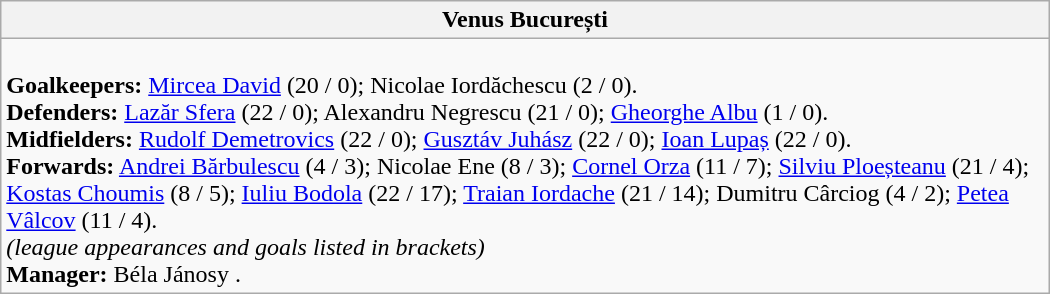<table class="wikitable" style="width:700px">
<tr>
<th>Venus București</th>
</tr>
<tr>
<td><br><strong>Goalkeepers:</strong> <a href='#'>Mircea David</a> (20 / 0); Nicolae Iordăchescu (2 / 0).<br>
<strong>Defenders:</strong> <a href='#'>Lazăr Sfera</a> (22 / 0); Alexandru Negrescu (21 / 0); <a href='#'>Gheorghe Albu</a> (1 / 0).<br>
<strong>Midfielders:</strong> <a href='#'>Rudolf Demetrovics</a> (22 / 0); <a href='#'>Gusztáv Juhász</a> (22 / 0); <a href='#'>Ioan Lupaș</a> (22 / 0).<br>
<strong>Forwards:</strong> <a href='#'>Andrei Bărbulescu</a> (4 / 3); Nicolae Ene (8 / 3); <a href='#'>Cornel Orza</a> (11 / 7); <a href='#'>Silviu Ploeșteanu</a> (21 / 4); <a href='#'>Kostas Choumis</a> (8 / 5); <a href='#'>Iuliu Bodola</a> (22 / 17); <a href='#'>Traian Iordache</a> (21 / 14); Dumitru Cârciog (4 / 2); <a href='#'>Petea Vâlcov</a> (11 / 4).
<br><em>(league appearances and goals listed in brackets)</em><br><strong>Manager:</strong> Béla Jánosy .</td>
</tr>
</table>
